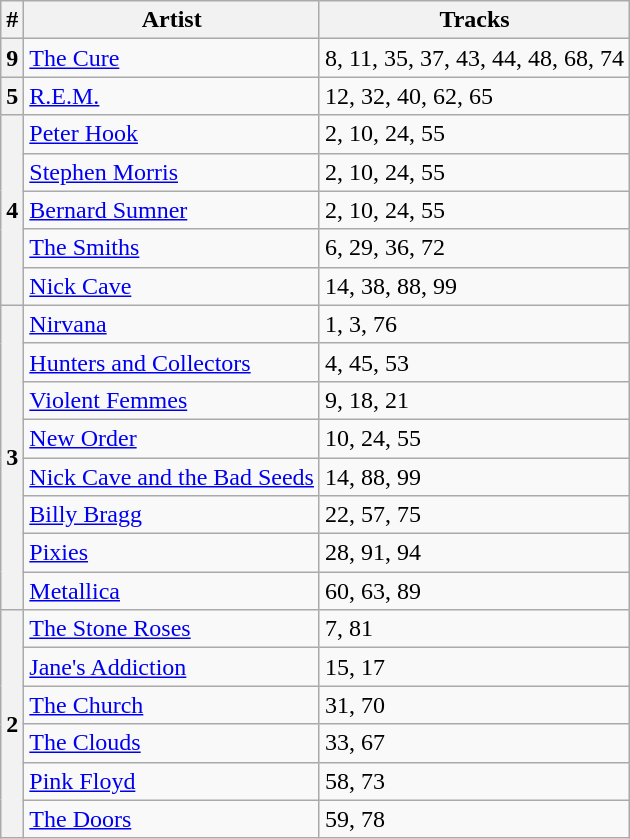<table class="wikitable sortable">
<tr>
<th>#</th>
<th>Artist</th>
<th>Tracks</th>
</tr>
<tr>
<th>9</th>
<td><a href='#'>The Cure</a></td>
<td>8, 11, 35, 37, 43, 44, 48, 68, 74</td>
</tr>
<tr>
<th>5</th>
<td><a href='#'>R.E.M.</a></td>
<td>12, 32, 40, 62, 65</td>
</tr>
<tr>
<th rowspan="5">4</th>
<td><a href='#'>Peter Hook</a></td>
<td>2, 10, 24, 55</td>
</tr>
<tr>
<td><a href='#'>Stephen Morris</a></td>
<td>2, 10, 24, 55</td>
</tr>
<tr>
<td><a href='#'>Bernard Sumner</a></td>
<td>2, 10, 24, 55</td>
</tr>
<tr>
<td><a href='#'>The Smiths</a></td>
<td>6, 29, 36, 72</td>
</tr>
<tr>
<td><a href='#'>Nick Cave</a></td>
<td>14, 38, 88, 99</td>
</tr>
<tr>
<th rowspan="8">3</th>
<td><a href='#'>Nirvana</a></td>
<td>1, 3, 76</td>
</tr>
<tr>
<td><a href='#'>Hunters and Collectors</a></td>
<td>4, 45, 53</td>
</tr>
<tr>
<td><a href='#'>Violent Femmes</a></td>
<td>9, 18, 21</td>
</tr>
<tr>
<td><a href='#'>New Order</a></td>
<td>10, 24, 55</td>
</tr>
<tr>
<td><a href='#'>Nick Cave and the Bad Seeds</a></td>
<td>14, 88, 99</td>
</tr>
<tr>
<td><a href='#'>Billy Bragg</a></td>
<td>22, 57, 75</td>
</tr>
<tr>
<td><a href='#'>Pixies</a></td>
<td>28, 91, 94</td>
</tr>
<tr>
<td><a href='#'>Metallica</a></td>
<td>60, 63, 89</td>
</tr>
<tr>
<th rowspan="6">2</th>
<td><a href='#'>The Stone Roses</a></td>
<td>7, 81</td>
</tr>
<tr>
<td><a href='#'>Jane's Addiction</a></td>
<td>15, 17</td>
</tr>
<tr>
<td><a href='#'>The Church</a></td>
<td>31, 70</td>
</tr>
<tr>
<td><a href='#'>The Clouds</a></td>
<td>33, 67</td>
</tr>
<tr>
<td><a href='#'>Pink Floyd</a></td>
<td>58, 73</td>
</tr>
<tr>
<td><a href='#'>The Doors</a></td>
<td>59, 78</td>
</tr>
</table>
